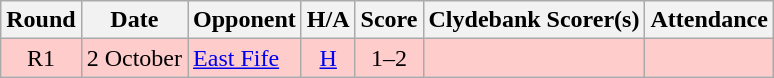<table class="wikitable" style="text-align:center">
<tr>
<th>Round</th>
<th>Date</th>
<th>Opponent</th>
<th>H/A</th>
<th>Score</th>
<th>Clydebank Scorer(s)</th>
<th>Attendance</th>
</tr>
<tr bgcolor=#FFCCCC>
<td>R1</td>
<td align=left>2 October</td>
<td align=left><a href='#'>East Fife</a></td>
<td><a href='#'>H</a></td>
<td>1–2</td>
<td align=left></td>
<td></td>
</tr>
</table>
